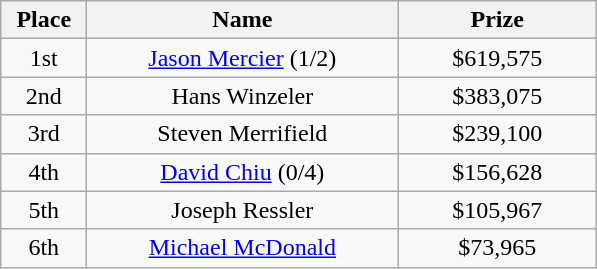<table class="wikitable">
<tr>
<th width="50">Place</th>
<th width="200">Name</th>
<th width="125">Prize</th>
</tr>
<tr>
<td align = "center">1st</td>
<td align = "center"><a href='#'>Jason Mercier</a> (1/2)</td>
<td align = "center">$619,575</td>
</tr>
<tr>
<td align = "center">2nd</td>
<td align = "center">Hans Winzeler</td>
<td align = "center">$383,075</td>
</tr>
<tr>
<td align = "center">3rd</td>
<td align = "center">Steven Merrifield</td>
<td align = "center">$239,100</td>
</tr>
<tr>
<td align = "center">4th</td>
<td align = "center"><a href='#'>David Chiu</a> (0/4)</td>
<td align = "center">$156,628</td>
</tr>
<tr>
<td align = "center">5th</td>
<td align = "center">Joseph Ressler</td>
<td align = "center">$105,967</td>
</tr>
<tr>
<td align = "center">6th</td>
<td align = "center"><a href='#'>Michael McDonald</a></td>
<td align = "center">$73,965</td>
</tr>
</table>
